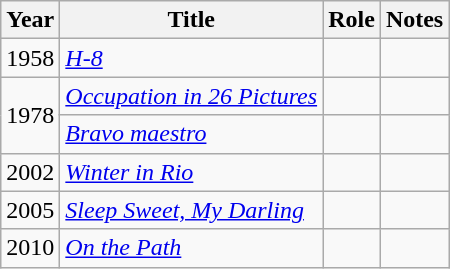<table class="wikitable sortable">
<tr>
<th>Year</th>
<th>Title</th>
<th>Role</th>
<th class="unsortable">Notes</th>
</tr>
<tr>
<td>1958</td>
<td><em><a href='#'>H-8</a></em></td>
<td></td>
<td></td>
</tr>
<tr>
<td rowspan=2>1978</td>
<td><em><a href='#'>Occupation in 26 Pictures</a></em></td>
<td></td>
<td></td>
</tr>
<tr>
<td><em><a href='#'>Bravo maestro</a></em></td>
<td></td>
<td></td>
</tr>
<tr>
<td>2002</td>
<td><em><a href='#'>Winter in Rio</a></em></td>
<td></td>
<td></td>
</tr>
<tr>
<td>2005</td>
<td><em><a href='#'>Sleep Sweet, My Darling</a></em></td>
<td></td>
<td></td>
</tr>
<tr>
<td>2010</td>
<td><em><a href='#'>On the Path</a></em></td>
<td></td>
<td></td>
</tr>
</table>
